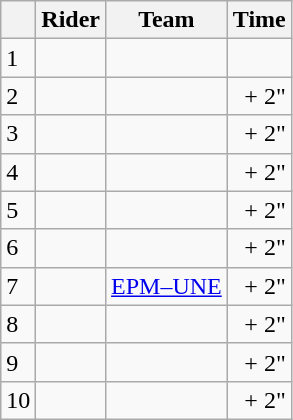<table class="wikitable">
<tr>
<th></th>
<th>Rider</th>
<th>Team</th>
<th>Time</th>
</tr>
<tr>
<td>1</td>
<td> </td>
<td></td>
<td align="right"></td>
</tr>
<tr>
<td>2</td>
<td> </td>
<td></td>
<td align="right">+ 2"</td>
</tr>
<tr>
<td>3</td>
<td></td>
<td></td>
<td align="right">+ 2"</td>
</tr>
<tr>
<td>4</td>
<td></td>
<td></td>
<td align="right">+ 2"</td>
</tr>
<tr>
<td>5</td>
<td></td>
<td></td>
<td align="right">+ 2"</td>
</tr>
<tr>
<td>6</td>
<td></td>
<td></td>
<td align="right">+ 2"</td>
</tr>
<tr>
<td>7</td>
<td></td>
<td><a href='#'>EPM–UNE</a></td>
<td align="right">+ 2"</td>
</tr>
<tr>
<td>8</td>
<td></td>
<td></td>
<td align="right">+ 2"</td>
</tr>
<tr>
<td>9</td>
<td> </td>
<td></td>
<td align="right">+ 2"</td>
</tr>
<tr>
<td>10</td>
<td></td>
<td></td>
<td align="right">+ 2"</td>
</tr>
</table>
